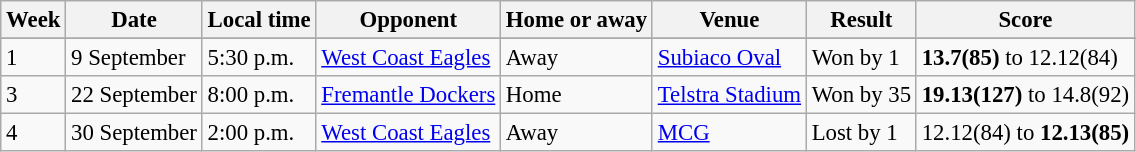<table class="wikitable" style="font-size: 95%;">
<tr>
<th>Week</th>
<th>Date</th>
<th>Local time</th>
<th>Opponent</th>
<th>Home or away</th>
<th>Venue</th>
<th>Result</th>
<th>Score</th>
</tr>
<tr valign="top">
</tr>
<tr>
<td>1</td>
<td>9 September</td>
<td>5:30 p.m.</td>
<td align=left><a href='#'>West Coast Eagles</a></td>
<td>Away</td>
<td><a href='#'>Subiaco Oval</a></td>
<td>Won by 1</td>
<td><strong>13.7(85)</strong> to 12.12(84)</td>
</tr>
<tr>
<td>3</td>
<td>22 September</td>
<td>8:00 p.m.</td>
<td align=left><a href='#'>Fremantle Dockers</a></td>
<td>Home</td>
<td><a href='#'>Telstra Stadium</a></td>
<td>Won by 35</td>
<td><strong>19.13(127)</strong> to 14.8(92)</td>
</tr>
<tr>
<td>4</td>
<td>30 September</td>
<td>2:00 p.m.</td>
<td align=left><a href='#'>West Coast Eagles</a></td>
<td>Away</td>
<td><a href='#'>MCG</a></td>
<td>Lost by 1</td>
<td>12.12(84) to <strong>12.13(85)</strong></td>
</tr>
</table>
